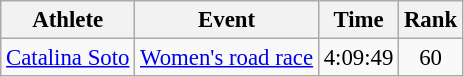<table class=wikitable style=font-size:95%;text-align:center>
<tr>
<th>Athlete</th>
<th>Event</th>
<th>Time</th>
<th>Rank</th>
</tr>
<tr align=center>
<td align=left><a href='#'>Catalina Soto</a></td>
<td align=left><a href='#'>Women's road race</a></td>
<td>4:09:49</td>
<td>60</td>
</tr>
</table>
